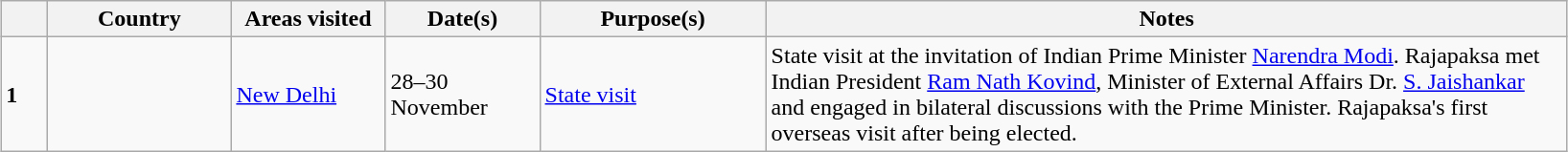<table class="wikitable outercollapse sortable" style="margin: 1em auto 1em auto">
<tr>
<th style="width: 3%;"></th>
<th width=120>Country</th>
<th width=100>Areas visited</th>
<th width=100>Date(s)</th>
<th width=150>Purpose(s)</th>
<th width=550>Notes</th>
</tr>
<tr>
<td><strong>1</strong></td>
<td></td>
<td><a href='#'>New Delhi</a></td>
<td>28–30 November</td>
<td><a href='#'>State visit</a></td>
<td> State visit at the invitation of Indian Prime Minister <a href='#'>Narendra Modi</a>. Rajapaksa met Indian President <a href='#'>Ram Nath Kovind</a>, Minister of External Affairs Dr. <a href='#'>S. Jaishankar</a> and engaged in bilateral discussions with the Prime Minister. Rajapaksa's first overseas visit after being elected.</td>
</tr>
</table>
